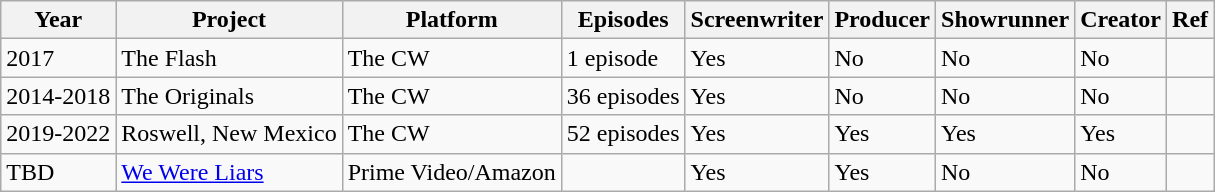<table class="wikitable">
<tr>
<th>Year</th>
<th>Project</th>
<th>Platform</th>
<th>Episodes</th>
<th>Screenwriter</th>
<th>Producer</th>
<th>Showrunner</th>
<th>Creator</th>
<th>Ref</th>
</tr>
<tr>
<td>2017</td>
<td>The Flash</td>
<td>The CW</td>
<td>1 episode</td>
<td>Yes</td>
<td>No</td>
<td>No</td>
<td>No</td>
<td></td>
</tr>
<tr>
<td>2014-2018</td>
<td>The Originals</td>
<td>The CW</td>
<td>36 episodes</td>
<td>Yes</td>
<td>No</td>
<td>No</td>
<td>No</td>
<td></td>
</tr>
<tr>
<td>2019-2022</td>
<td>Roswell, New Mexico</td>
<td>The CW</td>
<td>52 episodes</td>
<td>Yes</td>
<td>Yes</td>
<td>Yes</td>
<td>Yes</td>
<td></td>
</tr>
<tr>
<td>TBD</td>
<td><a href='#'>We Were Liars</a></td>
<td>Prime Video/Amazon</td>
<td></td>
<td>Yes</td>
<td>Yes</td>
<td>No</td>
<td>No</td>
<td></td>
</tr>
</table>
